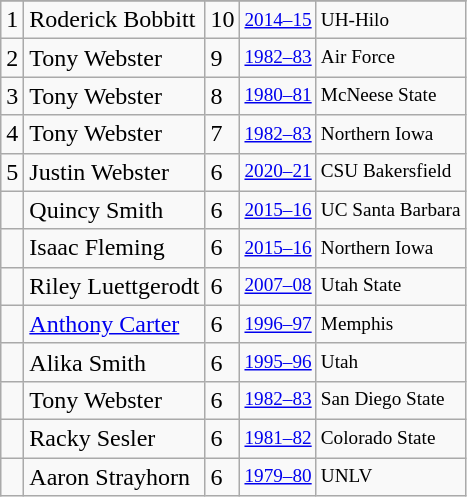<table class="wikitable">
<tr>
</tr>
<tr>
<td>1</td>
<td>Roderick Bobbitt</td>
<td>10</td>
<td style="font-size:80%;"><a href='#'>2014–15</a></td>
<td style="font-size:80%;">UH-Hilo</td>
</tr>
<tr>
<td>2</td>
<td>Tony Webster</td>
<td>9</td>
<td style="font-size:80%;"><a href='#'>1982–83</a></td>
<td style="font-size:80%;">Air Force</td>
</tr>
<tr>
<td>3</td>
<td>Tony Webster</td>
<td>8</td>
<td style="font-size:80%;"><a href='#'>1980–81</a></td>
<td style="font-size:80%;">McNeese State</td>
</tr>
<tr>
<td>4</td>
<td>Tony Webster</td>
<td>7</td>
<td style="font-size:80%;"><a href='#'>1982–83</a></td>
<td style="font-size:80%;">Northern Iowa</td>
</tr>
<tr>
<td>5</td>
<td>Justin Webster</td>
<td>6</td>
<td style="font-size:80%;"><a href='#'>2020–21</a></td>
<td style="font-size:80%;">CSU Bakersfield</td>
</tr>
<tr>
<td></td>
<td>Quincy Smith</td>
<td>6</td>
<td style="font-size:80%;"><a href='#'>2015–16</a></td>
<td style="font-size:80%;">UC Santa Barbara</td>
</tr>
<tr>
<td></td>
<td>Isaac Fleming</td>
<td>6</td>
<td style="font-size:80%;"><a href='#'>2015–16</a></td>
<td style="font-size:80%;">Northern Iowa</td>
</tr>
<tr>
<td></td>
<td>Riley Luettgerodt</td>
<td>6</td>
<td style="font-size:80%;"><a href='#'>2007–08</a></td>
<td style="font-size:80%;">Utah State</td>
</tr>
<tr>
<td></td>
<td><a href='#'>Anthony Carter</a></td>
<td>6</td>
<td style="font-size:80%;"><a href='#'>1996–97</a></td>
<td style="font-size:80%;">Memphis</td>
</tr>
<tr>
<td></td>
<td>Alika Smith</td>
<td>6</td>
<td style="font-size:80%;"><a href='#'>1995–96</a></td>
<td style="font-size:80%;">Utah</td>
</tr>
<tr>
<td></td>
<td>Tony Webster</td>
<td>6</td>
<td style="font-size:80%;"><a href='#'>1982–83</a></td>
<td style="font-size:80%;">San Diego State</td>
</tr>
<tr>
<td></td>
<td>Racky Sesler</td>
<td>6</td>
<td style="font-size:80%;"><a href='#'>1981–82</a></td>
<td style="font-size:80%;">Colorado State</td>
</tr>
<tr>
<td></td>
<td>Aaron Strayhorn</td>
<td>6</td>
<td style="font-size:80%;"><a href='#'>1979–80</a></td>
<td style="font-size:80%;">UNLV</td>
</tr>
</table>
